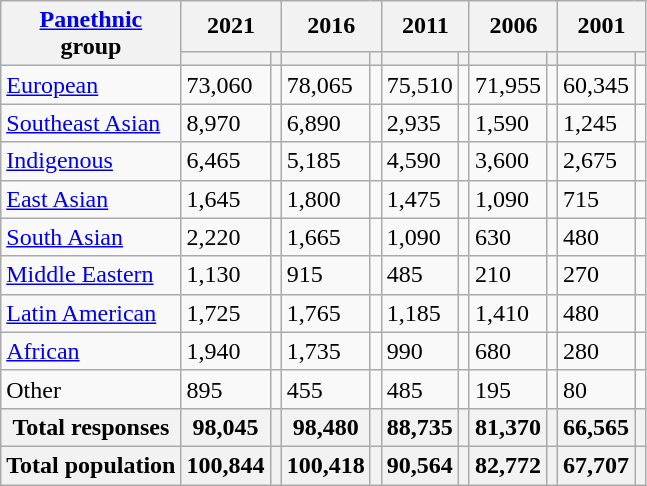<table class="wikitable collapsible sortable">
<tr>
<th rowspan="2"><a href='#'>Panethnic</a><br>group</th>
<th colspan="2">2021</th>
<th colspan="2">2016</th>
<th colspan="2">2011</th>
<th colspan="2">2006</th>
<th colspan="2">2001</th>
</tr>
<tr>
<th><a href='#'></a></th>
<th></th>
<th></th>
<th></th>
<th></th>
<th></th>
<th></th>
<th></th>
<th></th>
<th></th>
</tr>
<tr>
<td><a href='#'>European</a></td>
<td>73,060</td>
<td></td>
<td>78,065</td>
<td></td>
<td>75,510</td>
<td></td>
<td>71,955</td>
<td></td>
<td>60,345</td>
<td></td>
</tr>
<tr>
<td><a href='#'>Southeast Asian</a></td>
<td>8,970</td>
<td></td>
<td>6,890</td>
<td></td>
<td>2,935</td>
<td></td>
<td>1,590</td>
<td></td>
<td>1,245</td>
<td></td>
</tr>
<tr>
<td><a href='#'>Indigenous</a></td>
<td>6,465</td>
<td></td>
<td>5,185</td>
<td></td>
<td>4,590</td>
<td></td>
<td>3,600</td>
<td></td>
<td>2,675</td>
<td></td>
</tr>
<tr>
<td><a href='#'>East Asian</a></td>
<td>1,645</td>
<td></td>
<td>1,800</td>
<td></td>
<td>1,475</td>
<td></td>
<td>1,090</td>
<td></td>
<td>715</td>
<td></td>
</tr>
<tr>
<td><a href='#'>South Asian</a></td>
<td>2,220</td>
<td></td>
<td>1,665</td>
<td></td>
<td>1,090</td>
<td></td>
<td>630</td>
<td></td>
<td>480</td>
<td></td>
</tr>
<tr>
<td><a href='#'>Middle Eastern</a></td>
<td>1,130</td>
<td></td>
<td>915</td>
<td></td>
<td>485</td>
<td></td>
<td>210</td>
<td></td>
<td>270</td>
<td></td>
</tr>
<tr>
<td><a href='#'>Latin American</a></td>
<td>1,725</td>
<td></td>
<td>1,765</td>
<td></td>
<td>1,185</td>
<td></td>
<td>1,410</td>
<td></td>
<td>480</td>
<td></td>
</tr>
<tr>
<td><a href='#'>African</a></td>
<td>1,940</td>
<td></td>
<td>1,735</td>
<td></td>
<td>990</td>
<td></td>
<td>680</td>
<td></td>
<td>280</td>
<td></td>
</tr>
<tr>
<td>Other</td>
<td>895</td>
<td></td>
<td>455</td>
<td></td>
<td>485</td>
<td></td>
<td>195</td>
<td></td>
<td>80</td>
<td></td>
</tr>
<tr>
<th>Total responses</th>
<th>98,045</th>
<th></th>
<th>98,480</th>
<th></th>
<th>88,735</th>
<th></th>
<th>81,370</th>
<th></th>
<th>66,565</th>
<th></th>
</tr>
<tr>
<th>Total population</th>
<th>100,844</th>
<th></th>
<th>100,418</th>
<th></th>
<th>90,564</th>
<th></th>
<th>82,772</th>
<th></th>
<th>67,707</th>
<th></th>
</tr>
</table>
